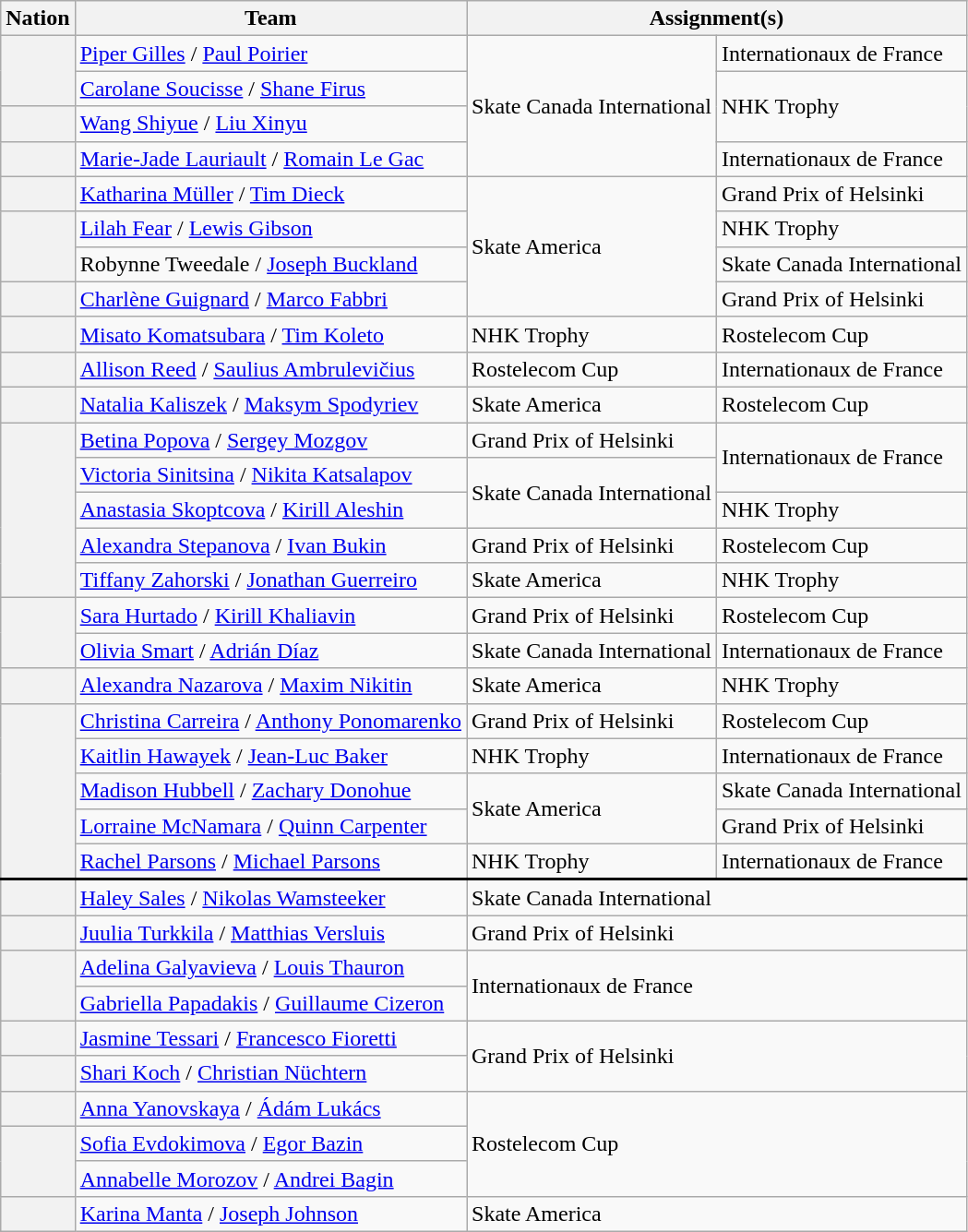<table class="wikitable unsortable" style="text-align:left">
<tr>
<th scope="col">Nation</th>
<th scope="col">Team</th>
<th scope="col" colspan="2">Assignment(s)</th>
</tr>
<tr>
<th scope="row" style="text-align:left" rowspan="2"></th>
<td><a href='#'>Piper Gilles</a> / <a href='#'>Paul Poirier</a></td>
<td rowspan="4">Skate Canada International</td>
<td>Internationaux de France</td>
</tr>
<tr>
<td><a href='#'>Carolane Soucisse</a> / <a href='#'>Shane Firus</a></td>
<td rowspan="2">NHK Trophy</td>
</tr>
<tr>
<th scope="row" style="text-align:left"></th>
<td><a href='#'>Wang Shiyue</a> / <a href='#'>Liu Xinyu</a></td>
</tr>
<tr>
<th scope="row" style="text-align:left"></th>
<td><a href='#'>Marie-Jade Lauriault</a> / <a href='#'>Romain Le Gac</a></td>
<td>Internationaux de France</td>
</tr>
<tr>
<th scope="row" style="text-align:left"></th>
<td><a href='#'>Katharina Müller</a> / <a href='#'>Tim Dieck</a></td>
<td rowspan="4">Skate America</td>
<td>Grand Prix of Helsinki</td>
</tr>
<tr>
<th scope="row" style="text-align:left" rowspan="2"></th>
<td><a href='#'>Lilah Fear</a> / <a href='#'>Lewis Gibson</a></td>
<td>NHK Trophy</td>
</tr>
<tr>
<td>Robynne Tweedale / <a href='#'>Joseph Buckland</a></td>
<td>Skate Canada International</td>
</tr>
<tr>
<th scope="row" style="text-align:left"></th>
<td><a href='#'>Charlène Guignard</a> / <a href='#'>Marco Fabbri</a></td>
<td>Grand Prix of Helsinki</td>
</tr>
<tr>
<th scope="row" style="text-align:left"></th>
<td><a href='#'>Misato Komatsubara</a> / <a href='#'>Tim Koleto</a></td>
<td>NHK Trophy</td>
<td>Rostelecom Cup</td>
</tr>
<tr>
<th scope="row" style="text-align:left"></th>
<td><a href='#'>Allison Reed</a> / <a href='#'>Saulius Ambrulevičius</a></td>
<td>Rostelecom Cup</td>
<td>Internationaux de France</td>
</tr>
<tr>
<th scope="row" style="text-align:left"></th>
<td><a href='#'>Natalia Kaliszek</a> / <a href='#'>Maksym Spodyriev</a></td>
<td>Skate America</td>
<td>Rostelecom Cup</td>
</tr>
<tr>
<th scope="row" style="text-align:left" rowspan="5"></th>
<td><a href='#'>Betina Popova</a> / <a href='#'>Sergey Mozgov</a></td>
<td>Grand Prix of Helsinki</td>
<td rowspan="2">Internationaux de France</td>
</tr>
<tr>
<td><a href='#'>Victoria Sinitsina</a> / <a href='#'>Nikita Katsalapov</a></td>
<td rowspan="2">Skate Canada International</td>
</tr>
<tr>
<td><a href='#'>Anastasia Skoptcova</a> / <a href='#'>Kirill Aleshin</a></td>
<td>NHK Trophy</td>
</tr>
<tr>
<td><a href='#'>Alexandra Stepanova</a> / <a href='#'>Ivan Bukin</a></td>
<td>Grand Prix of Helsinki</td>
<td>Rostelecom Cup</td>
</tr>
<tr>
<td><a href='#'>Tiffany Zahorski</a> / <a href='#'>Jonathan Guerreiro</a></td>
<td>Skate America</td>
<td>NHK Trophy</td>
</tr>
<tr>
<th scope="row" style="text-align:left" rowspan="2"></th>
<td><a href='#'>Sara Hurtado</a> / <a href='#'>Kirill Khaliavin</a></td>
<td>Grand Prix of Helsinki</td>
<td>Rostelecom Cup</td>
</tr>
<tr>
<td><a href='#'>Olivia Smart</a> / <a href='#'>Adrián Díaz</a></td>
<td>Skate Canada International</td>
<td>Internationaux de France</td>
</tr>
<tr>
<th scope="row" style="text-align:left"></th>
<td><a href='#'>Alexandra Nazarova</a> / <a href='#'>Maxim Nikitin</a></td>
<td>Skate America</td>
<td>NHK Trophy</td>
</tr>
<tr>
<th scope="row" style="text-align:left" rowspan="5"></th>
<td><a href='#'>Christina Carreira</a> / <a href='#'>Anthony Ponomarenko</a></td>
<td>Grand Prix of Helsinki</td>
<td>Rostelecom Cup</td>
</tr>
<tr>
<td><a href='#'>Kaitlin Hawayek</a> / <a href='#'>Jean-Luc Baker</a></td>
<td>NHK Trophy</td>
<td>Internationaux de France</td>
</tr>
<tr>
<td><a href='#'>Madison Hubbell</a> / <a href='#'>Zachary Donohue</a></td>
<td rowspan="2">Skate America</td>
<td>Skate Canada International</td>
</tr>
<tr>
<td><a href='#'>Lorraine McNamara</a> / <a href='#'>Quinn Carpenter</a></td>
<td>Grand Prix of Helsinki</td>
</tr>
<tr>
<td><a href='#'>Rachel Parsons</a> / <a href='#'>Michael Parsons</a></td>
<td>NHK Trophy</td>
<td>Internationaux de France</td>
</tr>
<tr style="border-top:2.5px solid">
<th scope="row" style="text-align:left"></th>
<td><a href='#'>Haley Sales</a> / <a href='#'>Nikolas Wamsteeker</a></td>
<td colspan="2">Skate Canada International</td>
</tr>
<tr>
<th scope="row" style="text-align:left"></th>
<td><a href='#'>Juulia Turkkila</a> / <a href='#'>Matthias Versluis</a></td>
<td colspan="2">Grand Prix of Helsinki</td>
</tr>
<tr>
<th scope="row" style="text-align:left" rowspan="2"></th>
<td><a href='#'>Adelina Galyavieva</a> / <a href='#'>Louis Thauron</a></td>
<td colspan="2" rowspan="2">Internationaux de France</td>
</tr>
<tr>
<td><a href='#'>Gabriella Papadakis</a> / <a href='#'>Guillaume Cizeron</a></td>
</tr>
<tr>
<th scope="row" style="text-align:left"></th>
<td><a href='#'>Jasmine Tessari</a> / <a href='#'>Francesco Fioretti</a></td>
<td colspan="2" rowspan="2">Grand Prix of Helsinki</td>
</tr>
<tr>
<th scope="row" style="text-align:left"></th>
<td><a href='#'>Shari Koch</a> / <a href='#'>Christian Nüchtern</a></td>
</tr>
<tr>
<th scope="row" style="text-align:left"></th>
<td><a href='#'>Anna Yanovskaya</a> / <a href='#'>Ádám Lukács</a></td>
<td colspan="2" rowspan="3">Rostelecom Cup</td>
</tr>
<tr>
<th scope="row" style="text-align:left" rowspan="2"></th>
<td><a href='#'>Sofia Evdokimova</a> / <a href='#'>Egor Bazin</a></td>
</tr>
<tr>
<td><a href='#'>Annabelle Morozov</a> / <a href='#'>Andrei Bagin</a></td>
</tr>
<tr>
<th scope="row" style="text-align:left"></th>
<td><a href='#'>Karina Manta</a> / <a href='#'>Joseph Johnson</a></td>
<td colspan="2">Skate America</td>
</tr>
</table>
